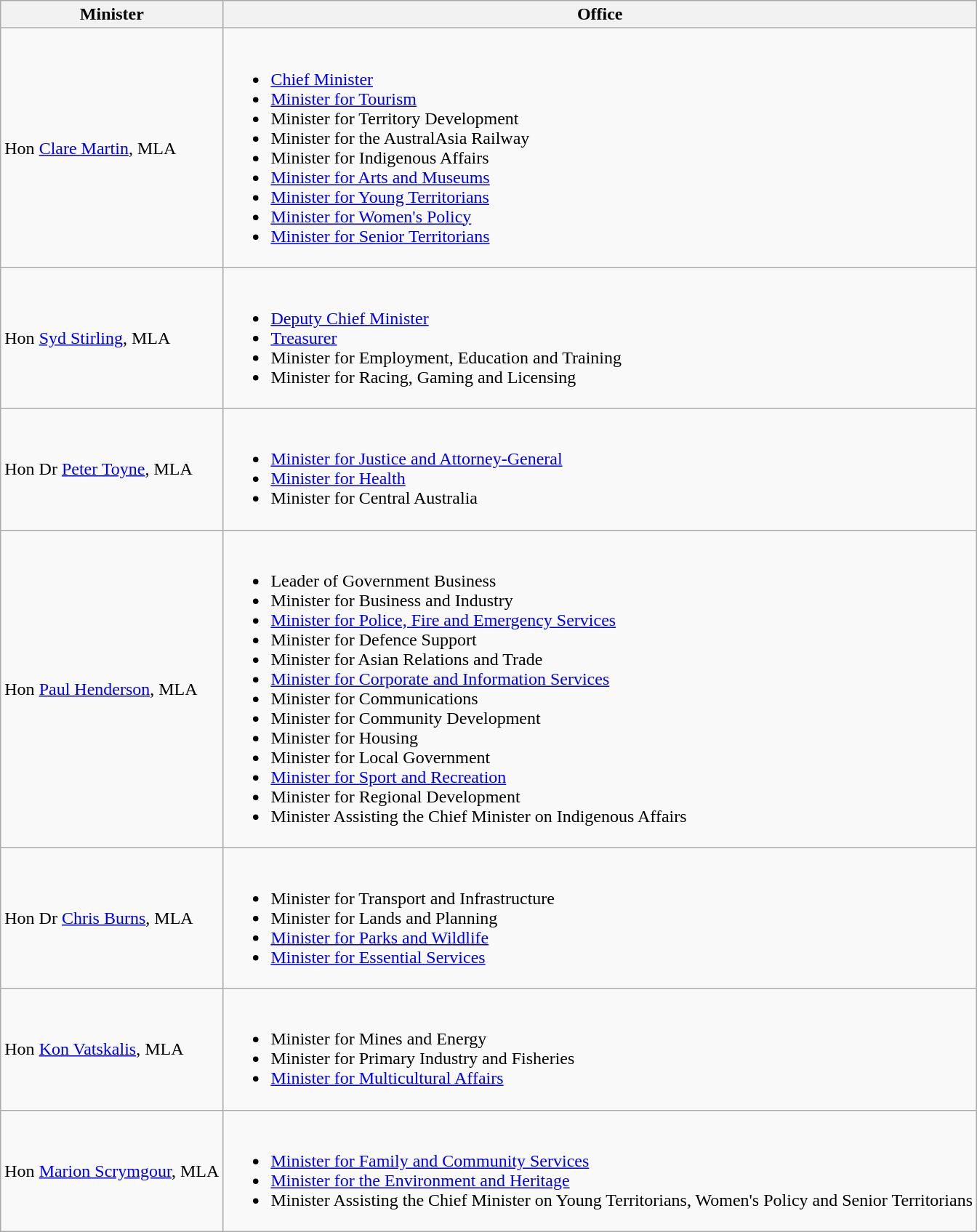<table class="wikitable">
<tr>
<th>Minister</th>
<th>Office</th>
</tr>
<tr>
<td>Hon <a href='#'>Clare Martin</a>, MLA</td>
<td><br><ul><li><a href='#'>Chief Minister</a></li><li><a href='#'>Minister for Tourism</a></li><li>Minister for Territory Development</li><li>Minister for the AustralAsia Railway</li><li>Minister for Indigenous Affairs</li><li><a href='#'>Minister for Arts and Museums</a></li><li><a href='#'>Minister for Young Territorians</a></li><li><a href='#'>Minister for Women's Policy</a></li><li><a href='#'>Minister for Senior Territorians</a></li></ul></td>
</tr>
<tr>
<td>Hon <a href='#'>Syd Stirling</a>, MLA</td>
<td><br><ul><li><a href='#'>Deputy Chief Minister</a></li><li><a href='#'>Treasurer</a></li><li>Minister for Employment, Education and Training</li><li>Minister for Racing, Gaming and Licensing</li></ul></td>
</tr>
<tr>
<td>Hon Dr <a href='#'>Peter Toyne</a>, MLA</td>
<td><br><ul><li><a href='#'>Minister for Justice and Attorney-General</a></li><li><a href='#'>Minister for Health</a></li><li>Minister for Central Australia</li></ul></td>
</tr>
<tr>
<td>Hon <a href='#'>Paul Henderson</a>, MLA</td>
<td><br><ul><li>Leader of Government Business</li><li>Minister for Business and Industry</li><li><a href='#'>Minister for Police, Fire and Emergency Services</a></li><li>Minister for Defence Support</li><li>Minister for Asian Relations and Trade</li><li><a href='#'>Minister for Corporate and Information Services</a></li><li>Minister for Communications</li><li>Minister for Community Development</li><li>Minister for Housing</li><li>Minister for Local Government</li><li><a href='#'>Minister for Sport and Recreation</a></li><li>Minister for Regional Development</li><li>Minister Assisting the Chief Minister on Indigenous Affairs</li></ul></td>
</tr>
<tr>
<td>Hon Dr <a href='#'>Chris Burns</a>, MLA</td>
<td><br><ul><li>Minister for Transport and Infrastructure</li><li>Minister for Lands and Planning</li><li><a href='#'>Minister for Parks and Wildlife</a></li><li><a href='#'>Minister for Essential Services</a></li></ul></td>
</tr>
<tr>
<td>Hon <a href='#'>Kon Vatskalis</a>, MLA</td>
<td><br><ul><li>Minister for Mines and Energy</li><li>Minister for Primary Industry and Fisheries</li><li><a href='#'>Minister for Multicultural Affairs</a></li></ul></td>
</tr>
<tr>
<td>Hon <a href='#'>Marion Scrymgour</a>, MLA</td>
<td><br><ul><li><a href='#'>Minister for Family and Community Services</a></li><li><a href='#'>Minister for the Environment and Heritage</a></li><li>Minister Assisting the Chief Minister on Young Territorians, Women's Policy and Senior Territorians</li></ul></td>
</tr>
</table>
